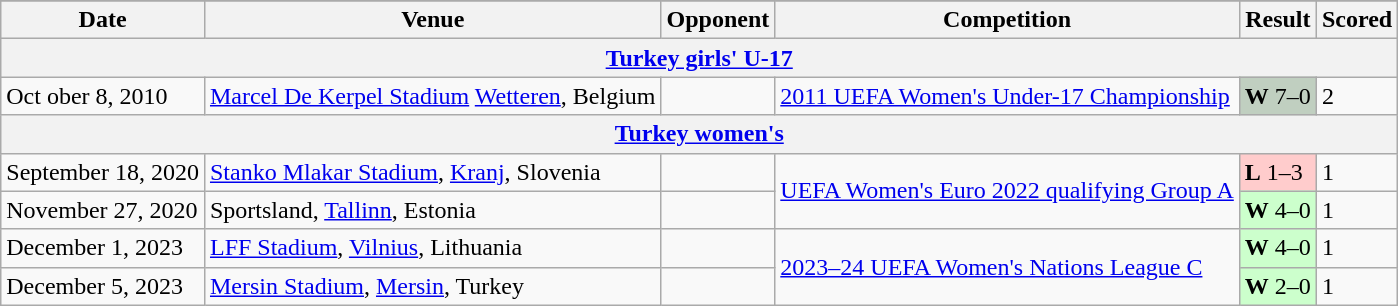<table class=wikitable>
<tr>
</tr>
<tr>
<th>Date</th>
<th>Venue</th>
<th>Opponent</th>
<th>Competition</th>
<th>Result</th>
<th>Scored</th>
</tr>
<tr>
<th colspan=6><a href='#'>Turkey girls' U-17</a></th>
</tr>
<tr>
<td>Oct ober 8, 2010</td>
<td><a href='#'>Marcel De Kerpel Stadium</a> <a href='#'>Wetteren</a>, Belgium</td>
<td></td>
<td><a href='#'>2011 UEFA Women's Under-17 Championship</a></td>
<td bgcolor=c#cfc><strong>W</strong> 7–0</td>
<td>2</td>
</tr>
<tr>
<th colspan=6><a href='#'>Turkey women's</a></th>
</tr>
<tr>
<td>September 18, 2020</td>
<td><a href='#'>Stanko Mlakar Stadium</a>, <a href='#'>Kranj</a>, Slovenia</td>
<td></td>
<td rowspan=2><a href='#'>UEFA Women's Euro 2022 qualifying Group A</a></td>
<td bgcolor=#fcc><strong>L</strong> 1–3</td>
<td>1</td>
</tr>
<tr>
<td>November 27, 2020</td>
<td>Sportsland, <a href='#'>Tallinn</a>, Estonia</td>
<td></td>
<td bgcolor=#cfc><strong>W</strong> 4–0</td>
<td>1</td>
</tr>
<tr>
<td>December 1, 2023</td>
<td><a href='#'>LFF Stadium</a>, <a href='#'>Vilnius</a>, Lithuania</td>
<td></td>
<td rowspan=2><a href='#'>2023–24 UEFA Women's Nations League C</a></td>
<td bgcolor=#cfc><strong>W</strong> 4–0</td>
<td>1</td>
</tr>
<tr>
<td>December 5, 2023</td>
<td><a href='#'>Mersin Stadium</a>, <a href='#'>Mersin</a>, Turkey</td>
<td></td>
<td bgcolor=#cfc><strong>W</strong> 2–0</td>
<td>1</td>
</tr>
</table>
